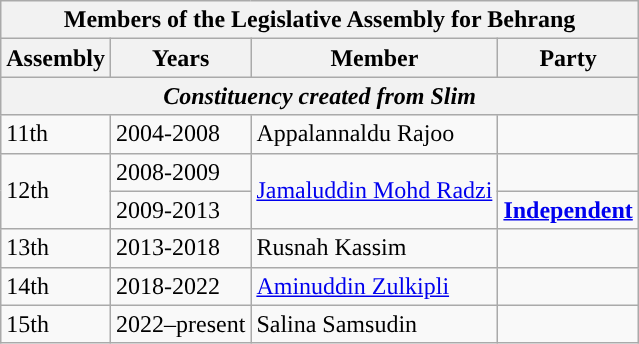<table class=wikitable>
<tr>
<th colspan=4>Members of the Legislative Assembly for Behrang</th>
</tr>
<tr>
<th>Assembly</th>
<th>Years</th>
<th>Member</th>
<th>Party</th>
</tr>
<tr>
<th colspan=4 align=center><em>Constituency created from Slim</em></th>
</tr>
<tr>
<td>11th</td>
<td>2004-2008</td>
<td>Appalannaldu Rajoo</td>
<td></td>
</tr>
<tr>
<td rowspan="2">12th</td>
<td>2008-2009</td>
<td rowspan="2"><a href='#'>Jamaluddin Mohd Radzi</a></td>
<td></td>
</tr>
<tr>
<td>2009-2013</td>
<td><strong><a href='#'>Independent</a></strong></td>
</tr>
<tr>
<td>13th</td>
<td>2013-2018</td>
<td>Rusnah Kassim</td>
<td></td>
</tr>
<tr>
<td>14th</td>
<td>2018-2022</td>
<td><a href='#'>Aminuddin Zulkipli</a></td>
<td></td>
</tr>
<tr>
<td>15th</td>
<td>2022–present</td>
<td>Salina Samsudin</td>
<td></td>
</tr>
</table>
